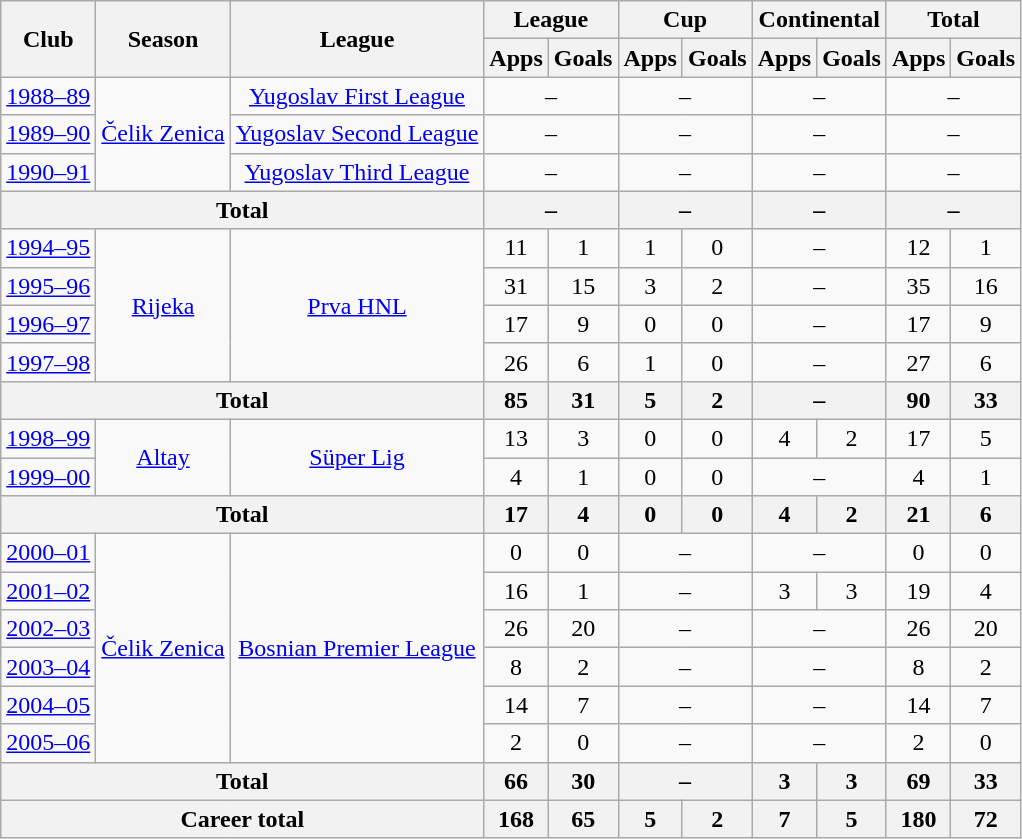<table class="wikitable" style="text-align:center;">
<tr>
<th rowspan="2">Club</th>
<th rowspan="2">Season</th>
<th rowspan="2">League</th>
<th colspan="2">League</th>
<th colspan="2">Cup</th>
<th colspan="2">Continental</th>
<th colspan="2">Total</th>
</tr>
<tr>
<th>Apps</th>
<th>Goals</th>
<th>Apps</th>
<th>Goals</th>
<th>Apps</th>
<th>Goals</th>
<th>Apps</th>
<th>Goals</th>
</tr>
<tr>
<td><a href='#'>1988–89</a></td>
<td rowspan="3"><a href='#'>Čelik Zenica</a></td>
<td rowspan="1"><a href='#'>Yugoslav First League</a></td>
<td colspan="2">–</td>
<td colspan="2">–</td>
<td colspan="2">–</td>
<td colspan="2">–</td>
</tr>
<tr>
<td><a href='#'>1989–90</a></td>
<td rowspan="1"><a href='#'>Yugoslav Second League</a></td>
<td colspan="2">–</td>
<td colspan="2">–</td>
<td colspan="2">–</td>
<td colspan="2">–</td>
</tr>
<tr>
<td><a href='#'>1990–91</a></td>
<td rowspan="1"><a href='#'>Yugoslav Third League</a></td>
<td colspan="2">–</td>
<td colspan="2">–</td>
<td colspan="2">–</td>
<td colspan="2">–</td>
</tr>
<tr>
<th colspan=3>Total</th>
<th colspan="2">–</th>
<th colspan="2">–</th>
<th colspan="2">–</th>
<th colspan="2">–</th>
</tr>
<tr>
<td><a href='#'>1994–95</a></td>
<td rowspan="4"><a href='#'>Rijeka</a></td>
<td rowspan="4"><a href='#'>Prva HNL</a></td>
<td>11</td>
<td>1</td>
<td>1</td>
<td>0</td>
<td colspan="2">–</td>
<td>12</td>
<td>1</td>
</tr>
<tr>
<td><a href='#'>1995–96</a></td>
<td>31</td>
<td>15</td>
<td>3</td>
<td>2</td>
<td colspan="2">–</td>
<td>35</td>
<td>16</td>
</tr>
<tr>
<td><a href='#'>1996–97</a></td>
<td>17</td>
<td>9</td>
<td>0</td>
<td>0</td>
<td colspan="2">–</td>
<td>17</td>
<td>9</td>
</tr>
<tr>
<td><a href='#'>1997–98</a></td>
<td>26</td>
<td>6</td>
<td>1</td>
<td>0</td>
<td colspan="2">–</td>
<td>27</td>
<td>6</td>
</tr>
<tr>
<th colspan=3>Total</th>
<th>85</th>
<th>31</th>
<th>5</th>
<th>2</th>
<th colspan="2">–</th>
<th>90</th>
<th>33</th>
</tr>
<tr>
<td><a href='#'>1998–99</a></td>
<td rowspan="2"><a href='#'>Altay</a></td>
<td rowspan="2"><a href='#'>Süper Lig</a></td>
<td>13</td>
<td>3</td>
<td>0</td>
<td>0</td>
<td>4</td>
<td>2</td>
<td>17</td>
<td>5</td>
</tr>
<tr>
<td><a href='#'>1999–00</a></td>
<td>4</td>
<td>1</td>
<td>0</td>
<td>0</td>
<td colspan="2">–</td>
<td>4</td>
<td>1</td>
</tr>
<tr>
<th colspan=3>Total</th>
<th>17</th>
<th>4</th>
<th>0</th>
<th>0</th>
<th>4</th>
<th>2</th>
<th>21</th>
<th>6</th>
</tr>
<tr>
<td><a href='#'>2000–01</a></td>
<td rowspan="6"><a href='#'>Čelik Zenica</a></td>
<td rowspan="6"><a href='#'>Bosnian Premier League</a></td>
<td>0</td>
<td>0</td>
<td colspan="2">–</td>
<td colspan="2">–</td>
<td>0</td>
<td>0</td>
</tr>
<tr>
<td><a href='#'>2001–02</a></td>
<td>16</td>
<td>1</td>
<td colspan="2">–</td>
<td>3</td>
<td>3</td>
<td>19</td>
<td>4</td>
</tr>
<tr>
<td><a href='#'>2002–03</a></td>
<td>26</td>
<td>20</td>
<td colspan="2">–</td>
<td colspan="2">–</td>
<td>26</td>
<td>20</td>
</tr>
<tr>
<td><a href='#'>2003–04</a></td>
<td>8</td>
<td>2</td>
<td colspan="2">–</td>
<td colspan="2">–</td>
<td>8</td>
<td>2</td>
</tr>
<tr>
<td><a href='#'>2004–05</a></td>
<td>14</td>
<td>7</td>
<td colspan="2">–</td>
<td colspan="2">–</td>
<td>14</td>
<td>7</td>
</tr>
<tr>
<td><a href='#'>2005–06</a></td>
<td>2</td>
<td>0</td>
<td colspan="2">–</td>
<td colspan="2">–</td>
<td>2</td>
<td>0</td>
</tr>
<tr>
<th colspan=3>Total</th>
<th>66</th>
<th>30</th>
<th colspan="2">–</th>
<th>3</th>
<th>3</th>
<th>69</th>
<th>33</th>
</tr>
<tr>
<th colspan=3>Career total</th>
<th>168</th>
<th>65</th>
<th>5</th>
<th>2</th>
<th>7</th>
<th>5</th>
<th>180</th>
<th>72</th>
</tr>
</table>
